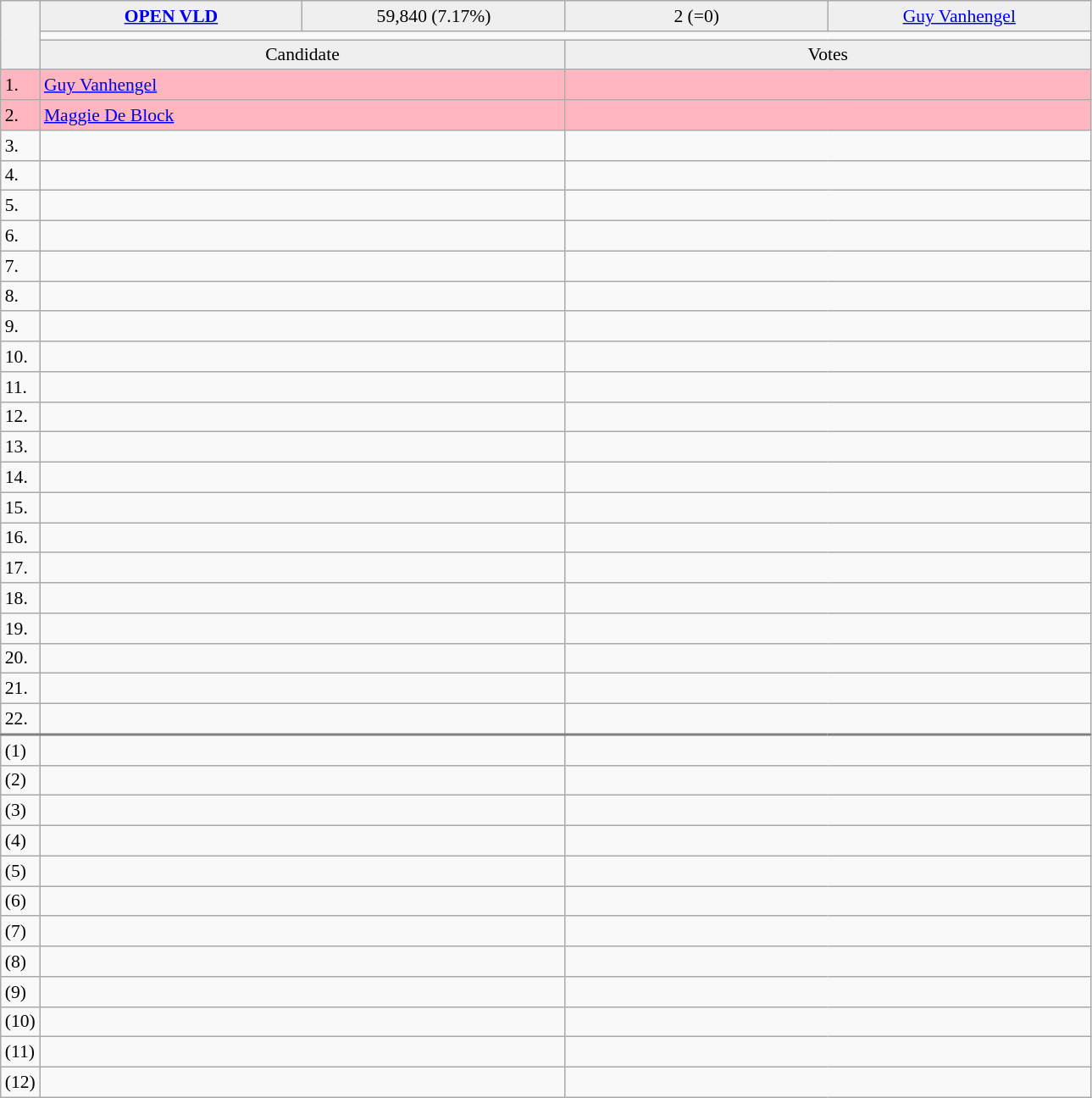<table class="wikitable collapsible collapsed" style=text-align:left;font-size:90%>
<tr>
<th rowspan=3></th>
<td bgcolor=efefef width=200 align=center><strong> <a href='#'>OPEN VLD</a></strong></td>
<td bgcolor=efefef width=200 align=center>59,840 (7.17%)</td>
<td bgcolor=efefef width=200 align=center>2 (=0)</td>
<td bgcolor=efefef width=200 align=center><a href='#'>Guy Vanhengel</a></td>
</tr>
<tr>
<td colspan=4 bgcolor=></td>
</tr>
<tr>
<td bgcolor=efefef align=center colspan=2>Candidate</td>
<td bgcolor=efefef align=center colspan=2>Votes</td>
</tr>
<tr bgcolor=lightpink>
<td>1.</td>
<td colspan=2><a href='#'>Guy Vanhengel</a></td>
<td colspan=2></td>
</tr>
<tr bgcolor=lightpink>
<td>2.</td>
<td colspan=2><a href='#'>Maggie De Block</a></td>
<td colspan=2></td>
</tr>
<tr>
<td>3.</td>
<td colspan=2></td>
<td colspan=2></td>
</tr>
<tr>
<td>4.</td>
<td colspan=2></td>
<td colspan=2></td>
</tr>
<tr>
<td>5.</td>
<td colspan=2></td>
<td colspan=2></td>
</tr>
<tr>
<td>6.</td>
<td colspan=2></td>
<td colspan=2></td>
</tr>
<tr>
<td>7.</td>
<td colspan=2></td>
<td colspan=2></td>
</tr>
<tr>
<td>8.</td>
<td colspan=2></td>
<td colspan=2></td>
</tr>
<tr>
<td>9.</td>
<td colspan=2></td>
<td colspan=2></td>
</tr>
<tr>
<td>10.</td>
<td colspan=2></td>
<td colspan=2></td>
</tr>
<tr>
<td>11.</td>
<td colspan=2></td>
<td colspan=2></td>
</tr>
<tr>
<td>12.</td>
<td colspan=2></td>
<td colspan=2></td>
</tr>
<tr>
<td>13.</td>
<td colspan=2></td>
<td colspan=2></td>
</tr>
<tr>
<td>14.</td>
<td colspan=2></td>
<td colspan=2></td>
</tr>
<tr>
<td>15.</td>
<td colspan=2></td>
<td colspan=2></td>
</tr>
<tr>
<td>16.</td>
<td colspan=2></td>
<td colspan=2></td>
</tr>
<tr>
<td>17.</td>
<td colspan=2></td>
<td colspan=2></td>
</tr>
<tr>
<td>18.</td>
<td colspan=2></td>
<td colspan=2></td>
</tr>
<tr>
<td>19.</td>
<td colspan=2></td>
<td colspan=2></td>
</tr>
<tr>
<td>20.</td>
<td colspan=2></td>
<td colspan=2></td>
</tr>
<tr>
<td>21.</td>
<td colspan=2></td>
<td colspan=2></td>
</tr>
<tr>
<td>22.</td>
<td colspan=2></td>
<td colspan=2></td>
</tr>
<tr style="border-top:2px solid gray;">
<td>(1)</td>
<td colspan=2></td>
<td colspan=2></td>
</tr>
<tr>
<td>(2)</td>
<td colspan=2></td>
<td colspan=2></td>
</tr>
<tr>
<td>(3)</td>
<td colspan=2></td>
<td colspan=2></td>
</tr>
<tr>
<td>(4)</td>
<td colspan=2></td>
<td colspan=2></td>
</tr>
<tr>
<td>(5)</td>
<td colspan=2></td>
<td colspan=2></td>
</tr>
<tr>
<td>(6)</td>
<td colspan=2></td>
<td colspan=2></td>
</tr>
<tr>
<td>(7)</td>
<td colspan=2></td>
<td colspan=2></td>
</tr>
<tr>
<td>(8)</td>
<td colspan=2></td>
<td colspan=2></td>
</tr>
<tr>
<td>(9)</td>
<td colspan=2></td>
<td colspan=2></td>
</tr>
<tr>
<td>(10)</td>
<td colspan=2></td>
<td colspan=2></td>
</tr>
<tr>
<td>(11)</td>
<td colspan=2></td>
<td colspan=2></td>
</tr>
<tr>
<td>(12)</td>
<td colspan=2></td>
<td colspan=2></td>
</tr>
</table>
